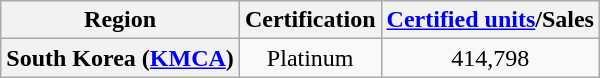<table class="wikitable plainrowheaders" style="text-align:center">
<tr>
<th>Region</th>
<th>Certification</th>
<th><a href='#'>Certified units</a>/Sales</th>
</tr>
<tr>
<th scope="row">South Korea (<a href='#'>KMCA</a>)</th>
<td align="center">Platinum</td>
<td align="center">414,798</td>
</tr>
</table>
